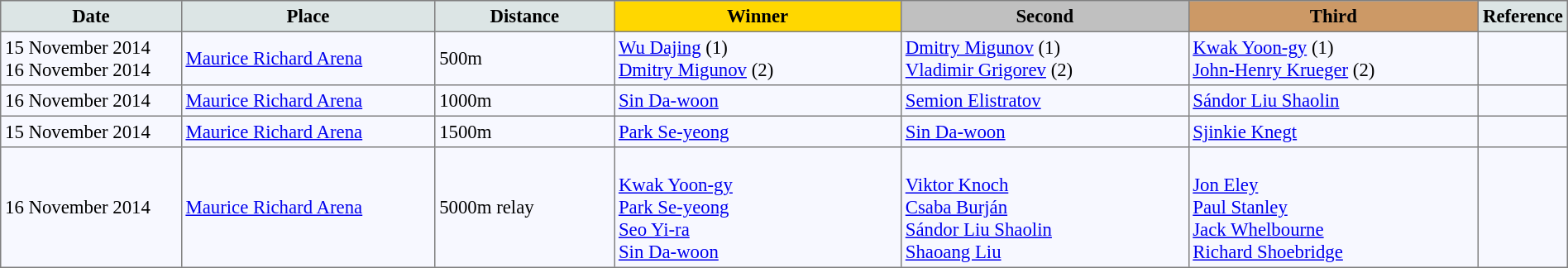<table bgcolor="#f7f8ff" cellpadding="3" cellspacing="0" border="1" style="font-size: 95%; border: gray solid 1px; border-collapse: collapse;">
<tr bgcolor="#CCCCCC">
<td align="center" bgcolor="#DCE5E5" width="150"><strong>Date</strong></td>
<td align="center" bgcolor="#DCE5E5" width="220"><strong>Place</strong></td>
<td align="center" bgcolor="#DCE5E5" width="150"><strong>Distance</strong></td>
<td align="center" bgcolor="gold" width="250"><strong>Winner</strong></td>
<td align="center" bgcolor="silver" width="250"><strong>Second</strong></td>
<td align="center" bgcolor="CC9966" width="250"><strong>Third</strong></td>
<td align="center" bgcolor="#DCE5E5" width="30"><strong>Reference</strong></td>
</tr>
<tr align="left">
<td>15 November 2014 <br>16 November 2014</td>
<td><a href='#'>Maurice Richard Arena</a></td>
<td>500m</td>
<td> <a href='#'>Wu Dajing</a> (1) <br> <a href='#'>Dmitry Migunov</a> (2)</td>
<td> <a href='#'>Dmitry Migunov</a> (1)<br> <a href='#'>Vladimir Grigorev</a> (2)</td>
<td> <a href='#'>Kwak Yoon-gy</a> (1)<br> <a href='#'>John-Henry Krueger</a> (2)</td>
<td></td>
</tr>
<tr align="left">
<td>16 November 2014</td>
<td><a href='#'>Maurice Richard Arena</a></td>
<td>1000m</td>
<td> <a href='#'>Sin Da-woon</a></td>
<td> <a href='#'>Semion Elistratov</a></td>
<td> <a href='#'>Sándor Liu Shaolin</a></td>
<td></td>
</tr>
<tr align="left">
<td>15 November 2014</td>
<td><a href='#'>Maurice Richard Arena</a></td>
<td>1500m</td>
<td> <a href='#'>Park Se-yeong</a></td>
<td> <a href='#'>Sin Da-woon</a></td>
<td> <a href='#'>Sjinkie Knegt</a></td>
<td></td>
</tr>
<tr align="left">
<td>16 November 2014</td>
<td><a href='#'>Maurice Richard Arena</a></td>
<td>5000m relay</td>
<td><br><a href='#'>Kwak Yoon-gy</a><br><a href='#'>Park Se-yeong</a><br><a href='#'>Seo Yi-ra</a><br><a href='#'>Sin Da-woon</a></td>
<td><br><a href='#'>Viktor Knoch</a><br><a href='#'>Csaba Burján</a><br><a href='#'>Sándor Liu Shaolin</a><br><a href='#'>Shaoang Liu</a></td>
<td><br><a href='#'>Jon Eley</a><br><a href='#'>Paul Stanley</a><br><a href='#'>Jack Whelbourne</a><br><a href='#'>Richard Shoebridge</a></td>
<td></td>
</tr>
</table>
